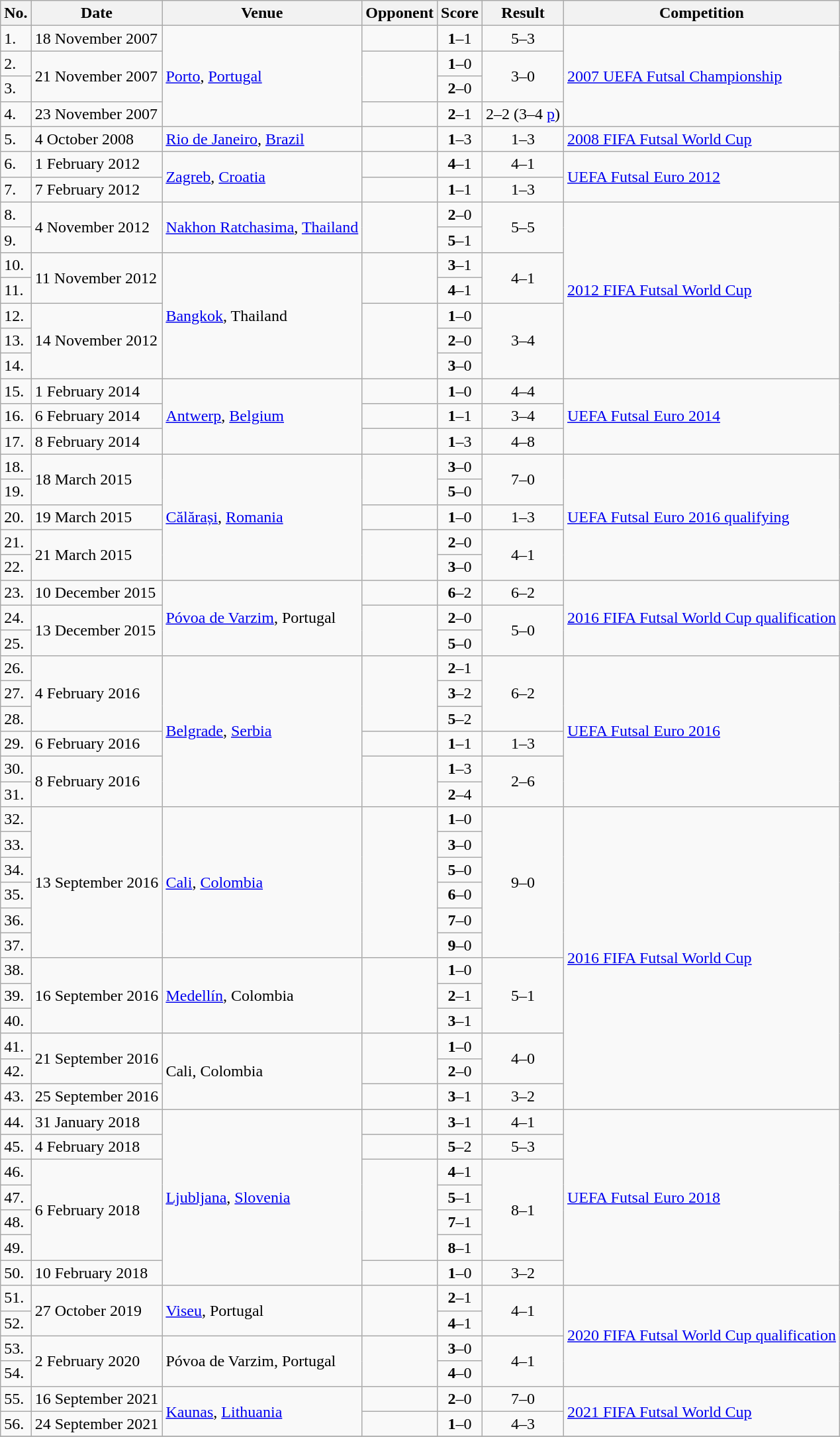<table class="wikitable">
<tr>
<th>No.</th>
<th>Date</th>
<th>Venue</th>
<th>Opponent</th>
<th>Score</th>
<th>Result</th>
<th>Competition</th>
</tr>
<tr>
<td>1.</td>
<td>18 November 2007</td>
<td rowspan=4><a href='#'>Porto</a>, <a href='#'>Portugal</a></td>
<td></td>
<td align=center><strong>1</strong>–1</td>
<td align=center>5–3</td>
<td rowspan=4><a href='#'>2007 UEFA Futsal Championship</a></td>
</tr>
<tr>
<td>2.</td>
<td rowspan=2>21 November 2007</td>
<td rowspan=2></td>
<td align=center><strong>1</strong>–0</td>
<td rowspan=2 align=center>3–0</td>
</tr>
<tr>
<td>3.</td>
<td align=center><strong>2</strong>–0</td>
</tr>
<tr>
<td>4.</td>
<td>23 November 2007</td>
<td></td>
<td align=center><strong>2</strong>–1</td>
<td align=center>2–2 (3–4 <a href='#'>p</a>)</td>
</tr>
<tr>
<td>5.</td>
<td>4 October 2008</td>
<td><a href='#'>Rio de Janeiro</a>, <a href='#'>Brazil</a></td>
<td></td>
<td align=center><strong>1</strong>–3</td>
<td align=center>1–3</td>
<td><a href='#'>2008 FIFA Futsal World Cup</a></td>
</tr>
<tr>
<td>6.</td>
<td>1 February 2012</td>
<td rowspan=2><a href='#'>Zagreb</a>, <a href='#'>Croatia</a></td>
<td></td>
<td align=center><strong>4</strong>–1</td>
<td align=center>4–1</td>
<td rowspan=2><a href='#'>UEFA Futsal Euro 2012</a></td>
</tr>
<tr>
<td>7.</td>
<td>7 February 2012</td>
<td></td>
<td align=center><strong>1</strong>–1</td>
<td align=center>1–3</td>
</tr>
<tr>
<td>8.</td>
<td rowspan=2>4 November 2012</td>
<td rowspan=2><a href='#'>Nakhon Ratchasima</a>, <a href='#'>Thailand</a></td>
<td rowspan=2></td>
<td align=center><strong>2</strong>–0</td>
<td rowspan=2 align=center>5–5</td>
<td rowspan=7><a href='#'>2012 FIFA Futsal World Cup</a></td>
</tr>
<tr>
<td>9.</td>
<td align=center><strong>5</strong>–1</td>
</tr>
<tr>
<td>10.</td>
<td rowspan=2>11 November 2012</td>
<td rowspan=5><a href='#'>Bangkok</a>, Thailand</td>
<td rowspan=2></td>
<td align=center><strong>3</strong>–1</td>
<td rowspan=2 align=center>4–1</td>
</tr>
<tr>
<td>11.</td>
<td align=center><strong>4</strong>–1</td>
</tr>
<tr>
<td>12.</td>
<td rowspan=3>14 November 2012</td>
<td rowspan=3></td>
<td align=center><strong>1</strong>–0</td>
<td rowspan=3 align=center>3–4 </td>
</tr>
<tr>
<td>13.</td>
<td align=center><strong>2</strong>–0</td>
</tr>
<tr>
<td>14.</td>
<td align=center><strong>3</strong>–0</td>
</tr>
<tr>
<td>15.</td>
<td>1 February 2014</td>
<td rowspan=3><a href='#'>Antwerp</a>, <a href='#'>Belgium</a></td>
<td></td>
<td align=center><strong>1</strong>–0</td>
<td align=center>4–4</td>
<td rowspan=3><a href='#'>UEFA Futsal Euro 2014</a></td>
</tr>
<tr>
<td>16.</td>
<td>6 February 2014</td>
<td></td>
<td align=center><strong>1</strong>–1</td>
<td align=center>3–4</td>
</tr>
<tr>
<td>17.</td>
<td>8 February 2014</td>
<td></td>
<td align=center><strong>1</strong>–3</td>
<td align=center>4–8</td>
</tr>
<tr>
<td>18.</td>
<td rowspan=2>18 March 2015</td>
<td rowspan=5><a href='#'>Călărași</a>, <a href='#'>Romania</a></td>
<td rowspan=2></td>
<td align=center><strong>3</strong>–0</td>
<td rowspan=2 align=center>7–0</td>
<td rowspan=5><a href='#'>UEFA Futsal Euro 2016 qualifying</a></td>
</tr>
<tr>
<td>19.</td>
<td align=center><strong>5</strong>–0</td>
</tr>
<tr>
<td>20.</td>
<td>19 March 2015</td>
<td></td>
<td align=center><strong>1</strong>–0</td>
<td align=center>1–3</td>
</tr>
<tr>
<td>21.</td>
<td rowspan=2>21 March 2015</td>
<td rowspan=2></td>
<td align=center><strong>2</strong>–0</td>
<td rowspan=2 align=center>4–1</td>
</tr>
<tr>
<td>22.</td>
<td align=center><strong>3</strong>–0</td>
</tr>
<tr>
<td>23.</td>
<td>10 December 2015</td>
<td rowspan=3><a href='#'>Póvoa de Varzim</a>, Portugal</td>
<td></td>
<td align=center><strong>6</strong>–2</td>
<td align=center>6–2</td>
<td rowspan=3><a href='#'>2016 FIFA Futsal World Cup qualification</a></td>
</tr>
<tr>
<td>24.</td>
<td rowspan=2>13 December 2015</td>
<td rowspan=2></td>
<td align=center><strong>2</strong>–0</td>
<td rowspan=2 align=center>5–0</td>
</tr>
<tr>
<td>25.</td>
<td align=center><strong>5</strong>–0</td>
</tr>
<tr>
<td>26.</td>
<td rowspan=3>4 February 2016</td>
<td rowspan=6><a href='#'>Belgrade</a>, <a href='#'>Serbia</a></td>
<td rowspan=3></td>
<td align=center><strong>2</strong>–1</td>
<td rowspan=3 align=center>6–2</td>
<td rowspan=6><a href='#'>UEFA Futsal Euro 2016</a></td>
</tr>
<tr>
<td>27.</td>
<td align=center><strong>3</strong>–2</td>
</tr>
<tr>
<td>28.</td>
<td align=center><strong>5</strong>–2</td>
</tr>
<tr>
<td>29.</td>
<td>6 February 2016</td>
<td></td>
<td align=center><strong>1</strong>–1</td>
<td align=center>1–3</td>
</tr>
<tr>
<td>30.</td>
<td rowspan=2>8 February 2016</td>
<td rowspan=2></td>
<td align=center><strong>1</strong>–3</td>
<td rowspan=2 align=center>2–6</td>
</tr>
<tr>
<td>31.</td>
<td align=center><strong>2</strong>–4</td>
</tr>
<tr>
<td>32.</td>
<td rowspan=6>13 September 2016</td>
<td rowspan=6><a href='#'>Cali</a>, <a href='#'>Colombia</a></td>
<td rowspan=6></td>
<td align=center><strong>1</strong>–0</td>
<td rowspan=6 align=center>9–0</td>
<td rowspan=12><a href='#'>2016 FIFA Futsal World Cup</a></td>
</tr>
<tr>
<td>33.</td>
<td align=center><strong>3</strong>–0</td>
</tr>
<tr>
<td>34.</td>
<td align=center><strong>5</strong>–0</td>
</tr>
<tr>
<td>35.</td>
<td align=center><strong>6</strong>–0</td>
</tr>
<tr>
<td>36.</td>
<td align=center><strong>7</strong>–0</td>
</tr>
<tr>
<td>37.</td>
<td align=center><strong>9</strong>–0</td>
</tr>
<tr>
<td>38.</td>
<td rowspan=3>16 September 2016</td>
<td rowspan=3><a href='#'>Medellín</a>, Colombia</td>
<td rowspan=3></td>
<td align=center><strong>1</strong>–0</td>
<td rowspan=3 align=center>5–1</td>
</tr>
<tr>
<td>39.</td>
<td align=center><strong>2</strong>–1</td>
</tr>
<tr>
<td>40.</td>
<td align=center><strong>3</strong>–1</td>
</tr>
<tr>
<td>41.</td>
<td rowspan=2>21 September 2016</td>
<td rowspan=3>Cali, Colombia</td>
<td rowspan=2></td>
<td align=center><strong>1</strong>–0</td>
<td rowspan=2 align=center>4–0</td>
</tr>
<tr>
<td>42.</td>
<td align=center><strong>2</strong>–0</td>
</tr>
<tr>
<td>43.</td>
<td>25 September 2016</td>
<td></td>
<td align=center><strong>3</strong>–1</td>
<td align=center>3–2</td>
</tr>
<tr>
<td>44.</td>
<td>31 January 2018</td>
<td rowspan=7><a href='#'>Ljubljana</a>, <a href='#'>Slovenia</a></td>
<td></td>
<td align=center><strong>3</strong>–1</td>
<td align=center>4–1</td>
<td rowspan=7><a href='#'>UEFA Futsal Euro 2018</a></td>
</tr>
<tr>
<td>45.</td>
<td>4 February 2018</td>
<td></td>
<td align=center><strong>5</strong>–2</td>
<td align=center>5–3</td>
</tr>
<tr>
<td>46.</td>
<td rowspan=4>6 February 2018</td>
<td rowspan=4></td>
<td align=center><strong>4</strong>–1</td>
<td rowspan=4 align=center>8–1</td>
</tr>
<tr>
<td>47.</td>
<td align=center><strong>5</strong>–1</td>
</tr>
<tr>
<td>48.</td>
<td align=center><strong>7</strong>–1</td>
</tr>
<tr>
<td>49.</td>
<td align=center><strong>8</strong>–1</td>
</tr>
<tr>
<td>50.</td>
<td>10 February 2018</td>
<td></td>
<td align=center><strong>1</strong>–0</td>
<td align=center>3–2 </td>
</tr>
<tr>
<td>51.</td>
<td rowspan=2>27 October 2019</td>
<td rowspan=2><a href='#'>Viseu</a>, Portugal</td>
<td rowspan=2></td>
<td align=center><strong>2</strong>–1</td>
<td rowspan=2 align=center>4–1</td>
<td rowspan=4><a href='#'>2020 FIFA Futsal World Cup qualification</a></td>
</tr>
<tr>
<td>52.</td>
<td align=center><strong>4</strong>–1</td>
</tr>
<tr>
<td>53.</td>
<td rowspan=2>2 February 2020</td>
<td rowspan=2>Póvoa de Varzim, Portugal</td>
<td rowspan=2></td>
<td align=center><strong>3</strong>–0</td>
<td rowspan=2 align=center>4–1</td>
</tr>
<tr>
<td>54.</td>
<td align=center><strong>4</strong>–0</td>
</tr>
<tr>
<td>55.</td>
<td>16 September 2021</td>
<td rowspan=2><a href='#'>Kaunas</a>, <a href='#'>Lithuania</a></td>
<td></td>
<td align=center><strong>2</strong>–0</td>
<td align=center>7–0</td>
<td rowspan=2><a href='#'>2021 FIFA Futsal World Cup</a></td>
</tr>
<tr>
<td>56.</td>
<td>24 September 2021</td>
<td></td>
<td align=center><strong>1</strong>–0</td>
<td align=center>4–3 </td>
</tr>
<tr>
</tr>
</table>
